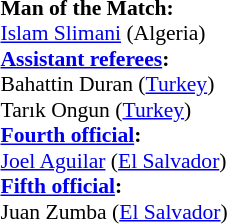<table width=50% style="font-size: 90%">
<tr>
<td><br><strong>Man of the Match:</strong>
<br><a href='#'>Islam Slimani</a> (Algeria)<br><strong><a href='#'>Assistant referees</a>:</strong>
<br>Bahattin Duran (<a href='#'>Turkey</a>)
<br>Tarık Ongun (<a href='#'>Turkey</a>)
<br><strong><a href='#'>Fourth official</a>:</strong>
<br><a href='#'>Joel Aguilar</a> (<a href='#'>El Salvador</a>)
<br><strong><a href='#'>Fifth official</a>:</strong>
<br>Juan Zumba (<a href='#'>El Salvador</a>)</td>
</tr>
</table>
